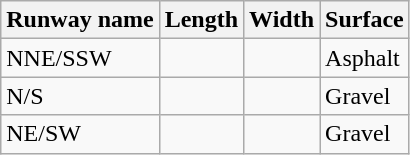<table class="wikitable">
<tr>
<th>Runway name</th>
<th>Length</th>
<th>Width</th>
<th>Surface</th>
</tr>
<tr>
<td>NNE/SSW</td>
<td></td>
<td></td>
<td>Asphalt</td>
</tr>
<tr>
<td>N/S</td>
<td></td>
<td></td>
<td>Gravel</td>
</tr>
<tr>
<td>NE/SW</td>
<td></td>
<td></td>
<td>Gravel</td>
</tr>
</table>
